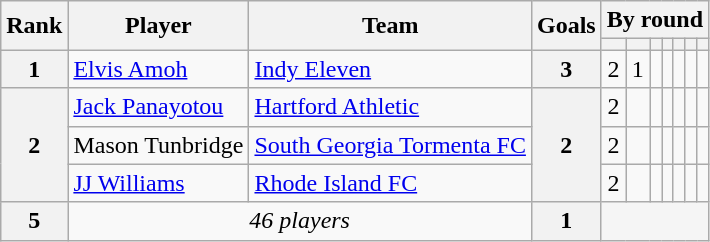<table class="wikitable" style="text-align:center">
<tr>
<th rowspan="2">Rank</th>
<th rowspan="2">Player</th>
<th rowspan="2">Team</th>
<th rowspan="2">Goals</th>
<th colspan="10">By round</th>
</tr>
<tr>
<th></th>
<th></th>
<th></th>
<th></th>
<th></th>
<th></th>
<th></th>
</tr>
<tr>
<th>1</th>
<td align="left"> <a href='#'>Elvis Amoh</a></td>
<td align="left"><a href='#'>Indy Eleven</a></td>
<th>3</th>
<td>2</td>
<td>1</td>
<td></td>
<td></td>
<td></td>
<td></td>
<td></td>
</tr>
<tr>
<th rowspan="3">2</th>
<td align="left"> <a href='#'>Jack Panayotou</a></td>
<td align="left"><a href='#'>Hartford Athletic</a></td>
<th rowspan="3">2</th>
<td>2</td>
<td></td>
<td></td>
<td></td>
<td></td>
<td></td>
<td></td>
</tr>
<tr>
<td align="left"> Mason Tunbridge</td>
<td align="left"><a href='#'>South Georgia Tormenta FC</a></td>
<td>2</td>
<td></td>
<td></td>
<td></td>
<td></td>
<td></td>
<td></td>
</tr>
<tr>
<td align="left"> <a href='#'>JJ Williams</a></td>
<td align="left"><a href='#'>Rhode Island FC</a></td>
<td>2</td>
<td></td>
<td></td>
<td></td>
<td></td>
<td></td>
<td></td>
</tr>
<tr>
<th>5</th>
<td colspan="2"><em>46 players</em></td>
<th>1</th>
<td bgcolor="whitesmoke" colspan="7"></td>
</tr>
</table>
